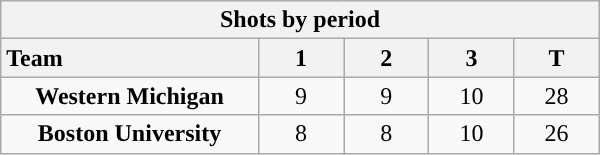<table class="wikitable" style="width:25em; text-align:right;">
<tr>
<th colspan=6>Shots by period</th>
</tr>
<tr>
<th style="width:10em; text-align:left;">Team</th>
<th style="width:3em;">1</th>
<th style="width:3em;">2</th>
<th style="width:3em;">3</th>
<th style="width:3em;">T</th>
</tr>
<tr>
<td align=center><strong>Western Michigan</strong></td>
<td align=center>9</td>
<td align=center>9</td>
<td align=center>10</td>
<td align=center>28</td>
</tr>
<tr>
<td align=center><strong>Boston University</strong></td>
<td align=center>8</td>
<td align=center>8</td>
<td align=center>10</td>
<td align=center>26</td>
</tr>
</table>
